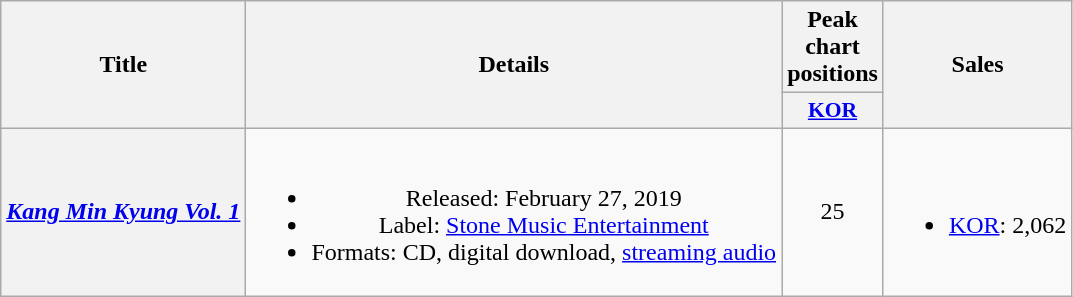<table class="wikitable plainrowheaders" style="text-align:center">
<tr>
<th scope="col" rowspan="2">Title</th>
<th scope="col" rowspan="2">Details</th>
<th>Peak chart positions</th>
<th scope="col" rowspan="2">Sales</th>
</tr>
<tr>
<th scope="col" style="width:3em;font-size:90%"><a href='#'>KOR</a><br></th>
</tr>
<tr>
<th scope="row"><em><a href='#'>Kang Min Kyung Vol. 1</a></em></th>
<td><br><ul><li>Released: February 27, 2019</li><li>Label: <a href='#'>Stone Music Entertainment</a></li><li>Formats: CD, digital download, <a href='#'>streaming audio</a></li></ul></td>
<td>25</td>
<td><br><ul><li><a href='#'>KOR</a>: 2,062</li></ul></td>
</tr>
</table>
